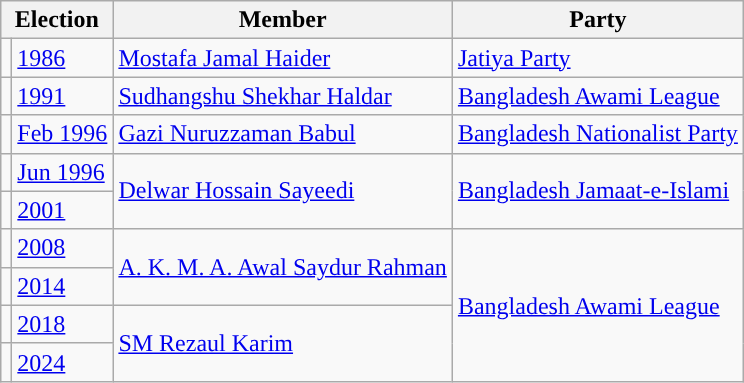<table class="wikitable">
<tr>
<th colspan="2">Election</th>
<th>Member</th>
<th>Party</th>
</tr>
<tr>
<td style="background-color:"></td>
<td><a href='#'>1986</a></td>
<td><a href='#'>Mostafa Jamal Haider</a></td>
<td><a href='#'>Jatiya Party</a></td>
</tr>
<tr>
<td style="background-color:"></td>
<td><a href='#'>1991</a></td>
<td><a href='#'>Sudhangshu Shekhar Haldar</a></td>
<td><a href='#'>Bangladesh Awami League</a></td>
</tr>
<tr>
<td style="background-color:"></td>
<td><a href='#'>Feb 1996</a></td>
<td><a href='#'>Gazi Nuruzzaman Babul</a></td>
<td><a href='#'>Bangladesh Nationalist Party</a></td>
</tr>
<tr>
<td style="background-color:"></td>
<td><a href='#'>Jun 1996</a></td>
<td rowspan="2"><a href='#'>Delwar Hossain Sayeedi</a></td>
<td rowspan="2"><a href='#'>Bangladesh Jamaat-e-Islami</a></td>
</tr>
<tr>
<td style="background-color:"></td>
<td><a href='#'>2001</a></td>
</tr>
<tr>
<td style="background-color:"></td>
<td><a href='#'>2008</a></td>
<td rowspan="2"><a href='#'>A. K. M. A. Awal Saydur Rahman</a></td>
<td rowspan="4"><a href='#'>Bangladesh Awami League</a></td>
</tr>
<tr>
<td style="background-color:"></td>
<td><a href='#'>2014</a></td>
</tr>
<tr>
<td style="background-color:"></td>
<td><a href='#'>2018</a></td>
<td rowspan="2"><a href='#'>SM Rezaul Karim</a></td>
</tr>
<tr>
<td style="background-color:"></td>
<td><a href='#'>2024</a></td>
</tr>
</table>
